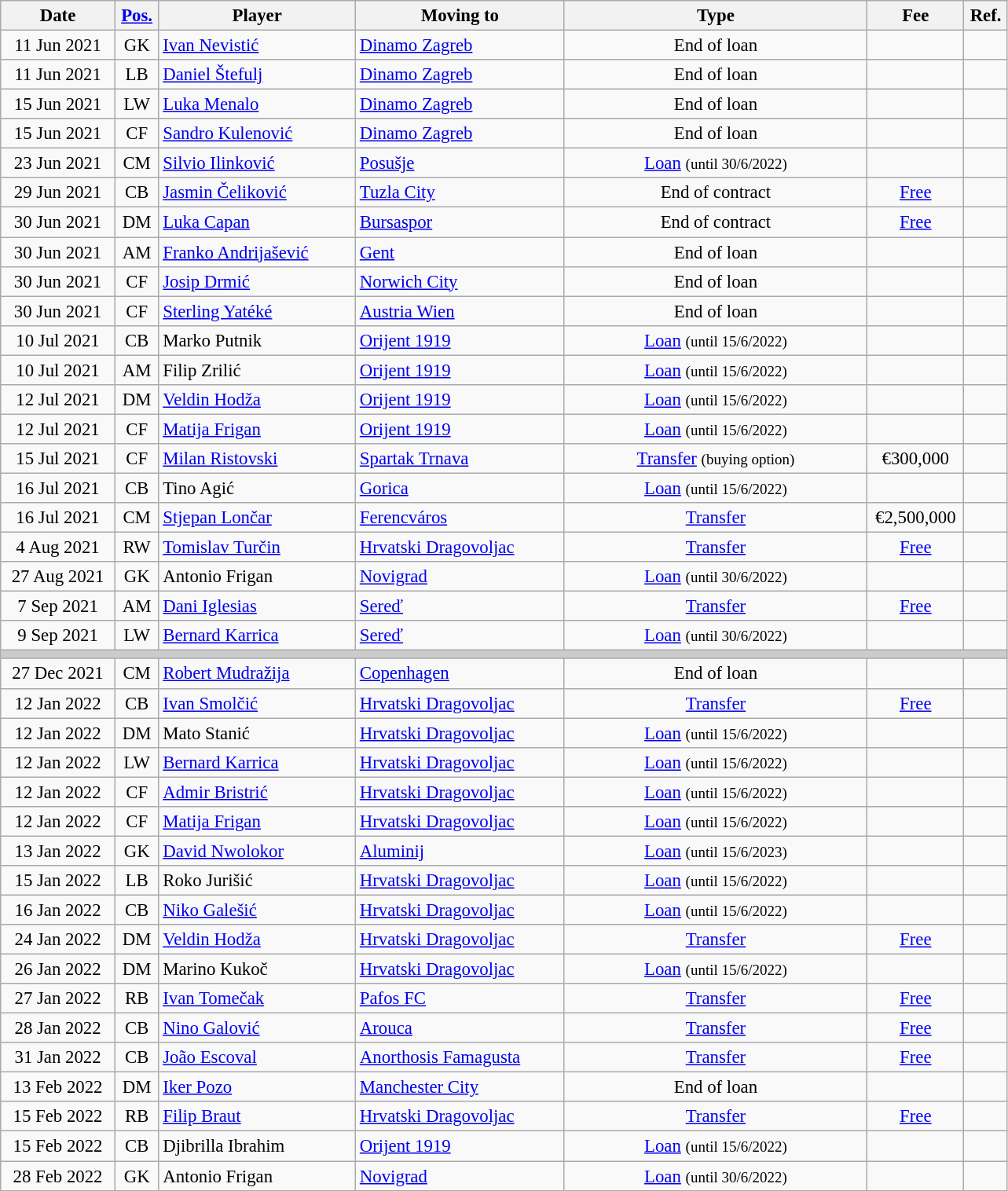<table class="wikitable" style="font-size: 95%; text-align: center;">
<tr>
<th width=90>Date</th>
<th width=30><a href='#'>Pos.</a></th>
<th width=160>Player</th>
<th width=170>Moving to</th>
<th width=250>Type</th>
<th width=75>Fee</th>
<th width=30>Ref.</th>
</tr>
<tr>
<td>11 Jun 2021</td>
<td>GK</td>
<td style="text-align:left;"> <a href='#'>Ivan Nevistić</a></td>
<td style="text-align:left;"> <a href='#'>Dinamo Zagreb</a></td>
<td>End of loan</td>
<td></td>
<td></td>
</tr>
<tr>
<td>11 Jun 2021</td>
<td>LB</td>
<td style="text-align:left;"> <a href='#'>Daniel Štefulj</a></td>
<td style="text-align:left;"> <a href='#'>Dinamo Zagreb</a></td>
<td>End of loan</td>
<td></td>
<td></td>
</tr>
<tr>
<td>15 Jun 2021</td>
<td>LW</td>
<td style="text-align:left;"> <a href='#'>Luka Menalo</a></td>
<td style="text-align:left;"> <a href='#'>Dinamo Zagreb</a></td>
<td>End of loan</td>
<td></td>
<td></td>
</tr>
<tr>
<td>15 Jun 2021</td>
<td>CF</td>
<td style="text-align:left;"> <a href='#'>Sandro Kulenović</a></td>
<td style="text-align:left;"> <a href='#'>Dinamo Zagreb</a></td>
<td>End of loan</td>
<td></td>
<td></td>
</tr>
<tr>
<td>23 Jun 2021</td>
<td>CM</td>
<td style="text-align:left;"> <a href='#'>Silvio Ilinković</a></td>
<td style="text-align:left;"> <a href='#'>Posušje</a></td>
<td><a href='#'>Loan</a> <small>(until 30/6/2022)</small></td>
<td></td>
<td></td>
</tr>
<tr>
<td>29 Jun 2021</td>
<td>CB</td>
<td style="text-align:left;"> <a href='#'>Jasmin Čeliković</a></td>
<td style="text-align:left;"> <a href='#'>Tuzla City</a></td>
<td>End of contract</td>
<td><a href='#'>Free</a></td>
<td></td>
</tr>
<tr>
<td>30 Jun 2021</td>
<td>DM</td>
<td style="text-align:left;"> <a href='#'>Luka Capan</a></td>
<td style="text-align:left;"> <a href='#'>Bursaspor</a></td>
<td>End of contract</td>
<td><a href='#'>Free</a></td>
<td></td>
</tr>
<tr>
<td>30 Jun 2021</td>
<td>AM</td>
<td style="text-align:left;"> <a href='#'>Franko Andrijašević</a></td>
<td style="text-align:left;"> <a href='#'>Gent</a></td>
<td>End of loan</td>
<td></td>
<td></td>
</tr>
<tr>
<td>30 Jun 2021</td>
<td>CF</td>
<td style="text-align:left;"> <a href='#'>Josip Drmić</a></td>
<td style="text-align:left;"> <a href='#'>Norwich City</a></td>
<td>End of loan</td>
<td></td>
<td></td>
</tr>
<tr>
<td>30 Jun 2021</td>
<td>CF</td>
<td style="text-align:left;"> <a href='#'>Sterling Yatéké</a></td>
<td style="text-align:left;"> <a href='#'>Austria Wien</a></td>
<td>End of loan</td>
<td></td>
<td></td>
</tr>
<tr>
<td>10 Jul 2021</td>
<td>CB</td>
<td style="text-align:left;"> Marko Putnik</td>
<td style="text-align:left;"> <a href='#'>Orijent 1919</a></td>
<td><a href='#'>Loan</a> <small>(until 15/6/2022)</small></td>
<td></td>
<td></td>
</tr>
<tr>
<td>10 Jul 2021</td>
<td>AM</td>
<td style="text-align:left;"> Filip Zrilić</td>
<td style="text-align:left;"> <a href='#'>Orijent 1919</a></td>
<td><a href='#'>Loan</a> <small>(until 15/6/2022)</small></td>
<td></td>
<td></td>
</tr>
<tr>
<td>12 Jul 2021</td>
<td>DM</td>
<td style="text-align:left;"> <a href='#'>Veldin Hodža</a></td>
<td style="text-align:left;"> <a href='#'>Orijent 1919</a></td>
<td><a href='#'>Loan</a> <small>(until 15/6/2022)</small></td>
<td></td>
<td></td>
</tr>
<tr>
<td>12 Jul 2021</td>
<td>CF</td>
<td style="text-align:left;"> <a href='#'>Matija Frigan</a></td>
<td style="text-align:left;"> <a href='#'>Orijent 1919</a></td>
<td><a href='#'>Loan</a> <small>(until 15/6/2022)</small></td>
<td></td>
<td></td>
</tr>
<tr>
<td>15 Jul 2021</td>
<td>CF</td>
<td style="text-align:left;"> <a href='#'>Milan Ristovski</a></td>
<td style="text-align:left;"> <a href='#'>Spartak Trnava</a></td>
<td><a href='#'>Transfer</a> <small>(buying option)</small></td>
<td>€300,000</td>
<td></td>
</tr>
<tr>
<td>16 Jul 2021</td>
<td>CB</td>
<td style="text-align:left;"> Tino Agić</td>
<td style="text-align:left;"> <a href='#'>Gorica</a></td>
<td><a href='#'>Loan</a> <small>(until 15/6/2022)</small></td>
<td></td>
<td></td>
</tr>
<tr>
<td>16 Jul 2021</td>
<td>CM</td>
<td style="text-align:left;"> <a href='#'>Stjepan Lončar</a></td>
<td style="text-align:left;"> <a href='#'>Ferencváros</a></td>
<td><a href='#'>Transfer</a></td>
<td>€2,500,000</td>
<td></td>
</tr>
<tr>
<td>4 Aug 2021</td>
<td>RW</td>
<td style="text-align:left;"> <a href='#'>Tomislav Turčin</a></td>
<td style="text-align:left;"> <a href='#'>Hrvatski Dragovoljac</a></td>
<td><a href='#'>Transfer</a></td>
<td><a href='#'>Free</a></td>
<td></td>
</tr>
<tr>
<td>27 Aug 2021</td>
<td>GK</td>
<td style="text-align:left;"> Antonio Frigan</td>
<td style="text-align:left;"> <a href='#'>Novigrad</a></td>
<td><a href='#'>Loan</a> <small>(until 30/6/2022)</small></td>
<td></td>
<td></td>
</tr>
<tr>
<td>7 Sep 2021</td>
<td>AM</td>
<td style="text-align:left;"> <a href='#'>Dani Iglesias</a></td>
<td style="text-align:left;"> <a href='#'>Sereď</a></td>
<td><a href='#'>Transfer</a></td>
<td><a href='#'>Free</a></td>
<td></td>
</tr>
<tr>
<td>9 Sep 2021</td>
<td>LW</td>
<td style="text-align:left;"> <a href='#'>Bernard Karrica</a></td>
<td style="text-align:left;"> <a href='#'>Sereď</a></td>
<td><a href='#'>Loan</a> <small>(until 30/6/2022)</small></td>
<td></td>
<td></td>
</tr>
<tr style="color:#CCCCCC;background-color:#CCCCCC">
<td colspan="7"></td>
</tr>
<tr>
<td>27 Dec 2021</td>
<td>CM</td>
<td style="text-align:left;"> <a href='#'>Robert Mudražija</a></td>
<td style="text-align:left;"> <a href='#'>Copenhagen</a></td>
<td>End of loan</td>
<td></td>
<td></td>
</tr>
<tr>
<td>12 Jan 2022</td>
<td>CB</td>
<td style="text-align:left;"> <a href='#'>Ivan Smolčić</a></td>
<td style="text-align:left;"> <a href='#'>Hrvatski Dragovoljac</a></td>
<td><a href='#'>Transfer</a></td>
<td><a href='#'>Free</a></td>
<td></td>
</tr>
<tr>
<td>12 Jan 2022</td>
<td>DM</td>
<td style="text-align:left;"> Mato Stanić</td>
<td style="text-align:left;"> <a href='#'>Hrvatski Dragovoljac</a></td>
<td><a href='#'>Loan</a> <small>(until 15/6/2022)</small></td>
<td></td>
<td></td>
</tr>
<tr>
<td>12 Jan 2022</td>
<td>LW</td>
<td style="text-align:left;"> <a href='#'>Bernard Karrica</a></td>
<td style="text-align:left;"> <a href='#'>Hrvatski Dragovoljac</a></td>
<td><a href='#'>Loan</a> <small>(until 15/6/2022)</small></td>
<td></td>
<td></td>
</tr>
<tr>
<td>12 Jan 2022</td>
<td>CF</td>
<td style="text-align:left;"> <a href='#'>Admir Bristrić</a></td>
<td style="text-align:left;"> <a href='#'>Hrvatski Dragovoljac</a></td>
<td><a href='#'>Loan</a> <small>(until 15/6/2022)</small></td>
<td></td>
<td></td>
</tr>
<tr>
<td>12 Jan 2022</td>
<td>CF</td>
<td style="text-align:left;"> <a href='#'>Matija Frigan</a></td>
<td style="text-align:left;"> <a href='#'>Hrvatski Dragovoljac</a></td>
<td><a href='#'>Loan</a> <small>(until 15/6/2022)</small></td>
<td></td>
<td></td>
</tr>
<tr>
<td>13 Jan 2022</td>
<td>GK</td>
<td style="text-align:left;"> <a href='#'>David Nwolokor</a></td>
<td style="text-align:left;"> <a href='#'>Aluminij</a></td>
<td><a href='#'>Loan</a> <small>(until 15/6/2023)</small></td>
<td></td>
<td></td>
</tr>
<tr>
<td>15 Jan 2022</td>
<td>LB</td>
<td style="text-align:left;"> Roko Jurišić</td>
<td style="text-align:left;"> <a href='#'>Hrvatski Dragovoljac</a></td>
<td><a href='#'>Loan</a> <small>(until 15/6/2022)</small></td>
<td></td>
<td></td>
</tr>
<tr>
<td>16 Jan 2022</td>
<td>CB</td>
<td style="text-align:left;"> <a href='#'>Niko Galešić</a></td>
<td style="text-align:left;"> <a href='#'>Hrvatski Dragovoljac</a></td>
<td><a href='#'>Loan</a> <small>(until 15/6/2022)</small></td>
<td></td>
<td></td>
</tr>
<tr>
<td>24 Jan 2022</td>
<td>DM</td>
<td style="text-align:left;"> <a href='#'>Veldin Hodža</a></td>
<td style="text-align:left;"> <a href='#'>Hrvatski Dragovoljac</a></td>
<td><a href='#'>Transfer</a></td>
<td><a href='#'>Free</a></td>
<td></td>
</tr>
<tr>
<td>26 Jan 2022</td>
<td>DM</td>
<td style="text-align:left;"> Marino Kukoč</td>
<td style="text-align:left;"> <a href='#'>Hrvatski Dragovoljac</a></td>
<td><a href='#'>Loan</a> <small>(until 15/6/2022)</small></td>
<td></td>
<td></td>
</tr>
<tr>
<td>27 Jan 2022</td>
<td>RB</td>
<td style="text-align:left;"> <a href='#'>Ivan Tomečak</a></td>
<td style="text-align:left;"> <a href='#'>Pafos FC</a></td>
<td><a href='#'>Transfer</a></td>
<td><a href='#'>Free</a></td>
<td></td>
</tr>
<tr>
<td>28 Jan 2022</td>
<td>CB</td>
<td style="text-align:left;"> <a href='#'>Nino Galović</a></td>
<td style="text-align:left;"> <a href='#'>Arouca</a></td>
<td><a href='#'>Transfer</a></td>
<td><a href='#'>Free</a></td>
<td></td>
</tr>
<tr>
<td>31 Jan 2022</td>
<td>CB</td>
<td style="text-align:left;"> <a href='#'>João Escoval</a></td>
<td style="text-align:left;"> <a href='#'>Anorthosis Famagusta</a></td>
<td><a href='#'>Transfer</a></td>
<td><a href='#'>Free</a></td>
<td></td>
</tr>
<tr>
<td>13 Feb 2022</td>
<td>DM</td>
<td style="text-align:left;"> <a href='#'>Iker Pozo</a></td>
<td style="text-align:left;"> <a href='#'>Manchester City</a></td>
<td>End of loan</td>
<td></td>
<td></td>
</tr>
<tr>
<td>15 Feb 2022</td>
<td>RB</td>
<td style="text-align:left;"> <a href='#'>Filip Braut</a></td>
<td style="text-align:left;"> <a href='#'>Hrvatski Dragovoljac</a></td>
<td><a href='#'>Transfer</a></td>
<td><a href='#'>Free</a></td>
<td></td>
</tr>
<tr>
<td>15 Feb 2022</td>
<td>CB</td>
<td style="text-align:left;"> Djibrilla Ibrahim</td>
<td style="text-align:left;"> <a href='#'>Orijent 1919</a></td>
<td><a href='#'>Loan</a> <small>(until 15/6/2022)</small></td>
<td></td>
<td></td>
</tr>
<tr>
<td>28 Feb 2022</td>
<td>GK</td>
<td style="text-align:left;"> Antonio Frigan</td>
<td style="text-align:left;"> <a href='#'>Novigrad</a></td>
<td><a href='#'>Loan</a> <small>(until 30/6/2022)</small></td>
<td></td>
<td></td>
</tr>
</table>
